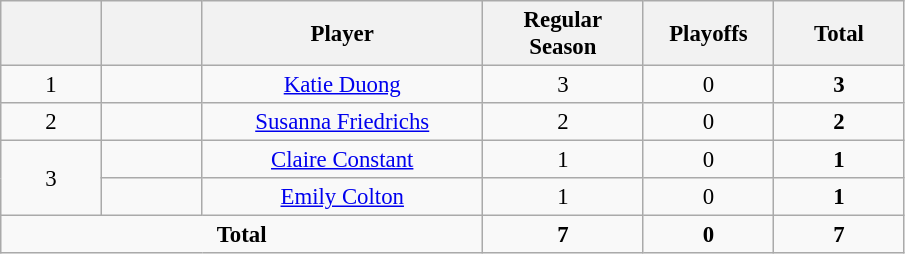<table class="wikitable" style="font-size: 95%; text-align: center;">
<tr>
<th width=60></th>
<th width=60></th>
<th width=180>Player</th>
<th width=100>Regular Season</th>
<th width="80">Playoffs</th>
<th width=80>Total</th>
</tr>
<tr>
<td>1</td>
<td></td>
<td><a href='#'>Katie Duong</a></td>
<td>3</td>
<td>0</td>
<td><strong>3</strong></td>
</tr>
<tr>
<td>2</td>
<td></td>
<td><a href='#'>Susanna Friedrichs</a></td>
<td>2</td>
<td>0</td>
<td><strong>2</strong></td>
</tr>
<tr>
<td rowspan="2">3</td>
<td></td>
<td><a href='#'>Claire Constant</a></td>
<td>1</td>
<td>0</td>
<td><strong>1</strong></td>
</tr>
<tr>
<td></td>
<td><a href='#'>Emily Colton</a></td>
<td>1</td>
<td>0</td>
<td><strong>1</strong></td>
</tr>
<tr>
<td colspan="3"><strong>Total</strong></td>
<td><strong>7</strong></td>
<td><strong>0</strong></td>
<td><strong>7</strong></td>
</tr>
</table>
